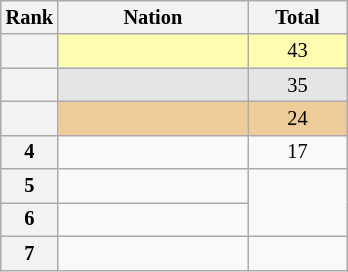<table class="wikitable sortable" style="text-align:center; font-size:85%">
<tr>
<th scope="col" style="width:25px;">Rank</th>
<th ! scope="col" style="width:120px;">Nation</th>
<th ! scope="col" style="width:60px;">Total</th>
</tr>
<tr bgcolor=fffcaf>
<th scope=row></th>
<td align=left></td>
<td>43</td>
</tr>
<tr bgcolor=e5e5e5>
<th scope=row></th>
<td align=left></td>
<td>35</td>
</tr>
<tr bgcolor=eecc99>
<th scope=row></th>
<td align=left></td>
<td>24</td>
</tr>
<tr>
<th scope=row>4</th>
<td align=left></td>
<td>17</td>
</tr>
<tr>
<th scope=row>5</th>
<td align=left></td>
<td rowspan=2></td>
</tr>
<tr>
<th scope=row>6</th>
<td align=left></td>
</tr>
<tr>
<th scope=row>7</th>
<td align=left></td>
<td></td>
</tr>
</table>
